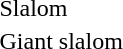<table>
<tr>
<td>Slalom<br></td>
<td></td>
<td></td>
<td></td>
</tr>
<tr>
<td>Giant slalom<br></td>
<td></td>
<td></td>
<td></td>
</tr>
</table>
